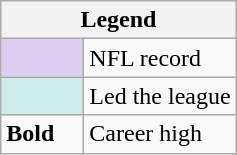<table class="wikitable mw-collapsible mw-collapsed">
<tr>
<th colspan="2">Legend</th>
</tr>
<tr>
<td style="background:#e0cef2; width:3em;"></td>
<td>NFL record</td>
</tr>
<tr>
<td style="background:#cfecec; width:3em;"></td>
<td>Led the league</td>
</tr>
<tr>
<td><strong>Bold</strong></td>
<td>Career high</td>
</tr>
</table>
